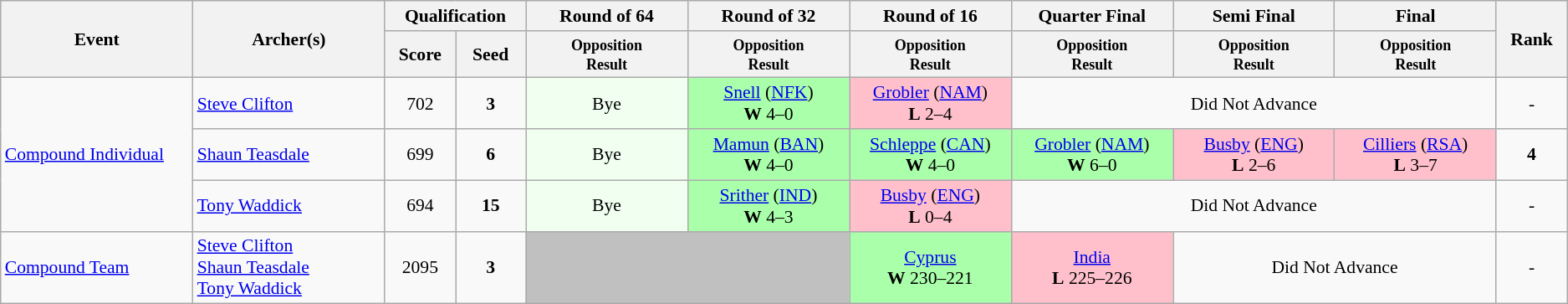<table class=wikitable style="font-size:90%">
<tr>
<th rowspan="2" width=150>Event</th>
<th rowspan="2" width=150>Archer(s)</th>
<th colspan="2" width=100>Qualification</th>
<th width=125>Round of 64</th>
<th width=125>Round of 32</th>
<th width=125>Round of 16</th>
<th width=125>Quarter Final</th>
<th width=125>Semi Final</th>
<th width=125>Final</th>
<th rowspan="2" width=50>Rank</th>
</tr>
<tr>
<th width=50>Score</th>
<th width=50>Seed</th>
<th style="line-height:1em"><small>Opposition<br>Result</small></th>
<th style="line-height:1em"><small>Opposition<br>Result</small></th>
<th style="line-height:1em"><small>Opposition<br>Result</small></th>
<th style="line-height:1em"><small>Opposition<br>Result</small></th>
<th style="line-height:1em"><small>Opposition<br>Result</small></th>
<th style="line-height:1em"><small>Opposition<br>Result</small></th>
</tr>
<tr>
<td rowspan=3><a href='#'>Compound Individual</a></td>
<td><a href='#'>Steve Clifton</a></td>
<td align="center">702</td>
<td align="center"><strong>3</strong></td>
<td align="center" bgcolor="honeydew">Bye</td>
<td align="center" bgcolor="aaffaa"> <a href='#'>Snell</a> (<a href='#'>NFK</a>)<br><strong>W</strong> 4–0</td>
<td align="center" bgcolor="pink"> <a href='#'>Grobler</a> (<a href='#'>NAM</a>)<br><strong>L</strong> 2–4</td>
<td colspan="3" align="center">Did Not Advance</td>
<td align="center">-</td>
</tr>
<tr>
<td><a href='#'>Shaun Teasdale</a></td>
<td align="center">699</td>
<td align="center"><strong>6</strong></td>
<td align="center" bgcolor="honeydew">Bye</td>
<td align="center" bgcolor="aaffaa"> <a href='#'>Mamun</a> (<a href='#'>BAN</a>)<br><strong>W</strong> 4–0</td>
<td align="center" bgcolor="aaffaa"> <a href='#'>Schleppe</a> (<a href='#'>CAN</a>)<br><strong>W</strong> 4–0</td>
<td align="center" bgcolor="aaffaa"> <a href='#'>Grobler</a> (<a href='#'>NAM</a>)<br><strong>W</strong> 6–0</td>
<td align="center" bgcolor="pink"> <a href='#'>Busby</a> (<a href='#'>ENG</a>) <br><strong>L</strong> 2–6</td>
<td align="center" bgcolor="pink"> <a href='#'>Cilliers</a> (<a href='#'>RSA</a>) <br><strong>L</strong> 3–7</td>
<td align="center"><strong>4</strong></td>
</tr>
<tr>
<td><a href='#'>Tony Waddick</a></td>
<td align="center">694</td>
<td align="center"><strong>15</strong></td>
<td align="center" bgcolor="honeydew">Bye</td>
<td align="center" bgcolor="aaffaa"> <a href='#'>Srither</a> (<a href='#'>IND</a>)<br><strong>W</strong> 4–3</td>
<td align="center" bgcolor="pink"> <a href='#'>Busby</a> (<a href='#'>ENG</a>)<br><strong>L</strong> 0–4</td>
<td colspan="3" align="center">Did Not Advance</td>
<td align="center">-</td>
</tr>
<tr>
<td><a href='#'>Compound Team</a></td>
<td><a href='#'>Steve Clifton</a><br><a href='#'>Shaun Teasdale</a><br><a href='#'>Tony Waddick</a></td>
<td align="center">2095</td>
<td align="center"><strong>3</strong></td>
<td colspan="2" align="center" bgcolor="silver"></td>
<td align="center" bgcolor="aaffaa"><a href='#'>Cyprus</a><br><strong>W</strong> 230–221</td>
<td align="center" bgcolor="pink"><a href='#'>India</a><br><strong>L</strong> 225–226</td>
<td colspan="2" align="center">Did Not Advance</td>
<td align="center">-</td>
</tr>
</table>
